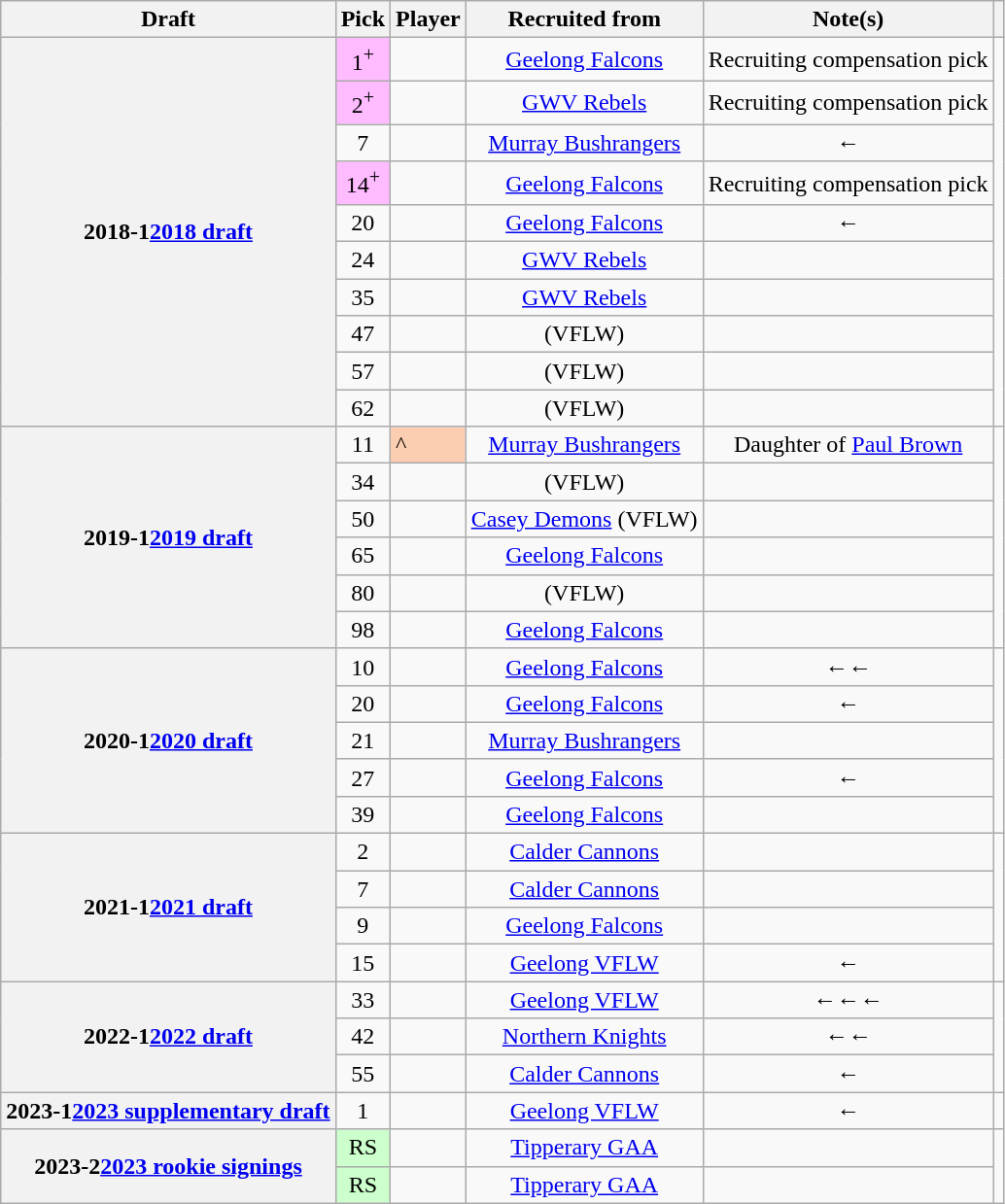<table class="wikitable sortable plainrowheaders" style="text-align:center;">
<tr>
<th scope="col">Draft</th>
<th scope="col">Pick</th>
<th scope="col">Player</th>
<th scope="col">Recruited from</th>
<th scope="col">Note(s)</th>
<th scope="col" class="unsortable"></th>
</tr>
<tr>
<th scope="row" rowspan="10"><span>2018-1</span><a href='#'>2018 draft</a></th>
<td style="background:#FFBBFF;">1<sup>+</sup></td>
<td align="left"></td>
<td><a href='#'>Geelong Falcons</a></td>
<td>Recruiting compensation pick</td>
<td rowspan="10"></td>
</tr>
<tr>
<td style="background:#FFBBFF;">2<sup>+</sup></td>
<td align="left"></td>
<td><a href='#'>GWV Rebels</a></td>
<td>Recruiting compensation pick</td>
</tr>
<tr>
<td>7</td>
<td align="left"></td>
<td><a href='#'>Murray Bushrangers</a></td>
<td>←</td>
</tr>
<tr>
<td style="background:#FFBBFF;">14<sup>+</sup></td>
<td align="left"></td>
<td><a href='#'>Geelong Falcons</a></td>
<td>Recruiting compensation pick</td>
</tr>
<tr>
<td>20</td>
<td align="left"></td>
<td><a href='#'>Geelong Falcons</a></td>
<td>←</td>
</tr>
<tr>
<td>24</td>
<td align="left"></td>
<td><a href='#'>GWV Rebels</a></td>
<td></td>
</tr>
<tr>
<td>35</td>
<td align="left"></td>
<td><a href='#'>GWV Rebels</a></td>
<td></td>
</tr>
<tr>
<td>47</td>
<td align="left"></td>
<td> (VFLW)</td>
<td></td>
</tr>
<tr>
<td>57</td>
<td align="left"></td>
<td> (VFLW)</td>
<td></td>
</tr>
<tr>
<td>62</td>
<td align="left"></td>
<td> (VFLW)</td>
<td></td>
</tr>
<tr>
<th scope="row" rowspan="6"><span>2019-1</span><a href='#'>2019 draft</a></th>
<td>11</td>
<td align="left" style="background:#FBCEB1;">^</td>
<td><a href='#'>Murray Bushrangers</a></td>
<td>Daughter of <a href='#'>Paul Brown</a></td>
<td rowspan="6"></td>
</tr>
<tr>
<td>34</td>
<td align="left"></td>
<td> (VFLW)</td>
<td></td>
</tr>
<tr>
<td>50</td>
<td align="left"></td>
<td><a href='#'>Casey Demons</a> (VFLW)</td>
<td></td>
</tr>
<tr>
<td>65</td>
<td align="left"></td>
<td><a href='#'>Geelong Falcons</a></td>
<td></td>
</tr>
<tr>
<td>80</td>
<td align="left"></td>
<td> (VFLW)</td>
<td></td>
</tr>
<tr>
<td>98</td>
<td align="left"></td>
<td><a href='#'>Geelong Falcons</a></td>
<td></td>
</tr>
<tr>
<th scope="row" rowspan="5"><span>2020-1</span><a href='#'>2020 draft</a></th>
<td>10</td>
<td align="left"></td>
<td><a href='#'>Geelong Falcons</a></td>
<td>←←</td>
<td rowspan="5"></td>
</tr>
<tr>
<td>20</td>
<td align="left"></td>
<td><a href='#'>Geelong Falcons</a></td>
<td>←</td>
</tr>
<tr>
<td>21</td>
<td align="left"></td>
<td><a href='#'>Murray Bushrangers</a></td>
<td></td>
</tr>
<tr>
<td>27</td>
<td align="left"></td>
<td><a href='#'>Geelong Falcons</a></td>
<td>←</td>
</tr>
<tr>
<td>39</td>
<td align="left"></td>
<td><a href='#'>Geelong Falcons</a></td>
<td></td>
</tr>
<tr>
<th scope="row" rowspan="4"><span>2021-1</span><a href='#'>2021 draft</a></th>
<td>2</td>
<td align="left"></td>
<td><a href='#'>Calder Cannons</a></td>
<td></td>
<td rowspan="4"></td>
</tr>
<tr>
<td>7</td>
<td align="left"></td>
<td><a href='#'>Calder Cannons</a></td>
<td></td>
</tr>
<tr>
<td>9</td>
<td align="left"></td>
<td><a href='#'>Geelong Falcons</a></td>
<td></td>
</tr>
<tr>
<td>15</td>
<td align="left"></td>
<td><a href='#'>Geelong VFLW</a></td>
<td>←</td>
</tr>
<tr>
<th scope="row" rowspan="3"><span>2022-1</span><a href='#'>2022 draft</a></th>
<td>33</td>
<td align="left"></td>
<td><a href='#'>Geelong VFLW</a></td>
<td>←←←</td>
<td rowspan="3"></td>
</tr>
<tr>
<td>42</td>
<td align="left"></td>
<td><a href='#'>Northern Knights</a></td>
<td>←←</td>
</tr>
<tr>
<td>55</td>
<td align="left"></td>
<td><a href='#'>Calder Cannons</a></td>
<td>←</td>
</tr>
<tr>
<th scope="row"><span>2023-1</span><a href='#'>2023 supplementary draft</a></th>
<td>1</td>
<td align="left"></td>
<td><a href='#'>Geelong VFLW</a></td>
<td>←</td>
<td></td>
</tr>
<tr>
<th scope="row" rowspan="2"><span>2023-2</span><a href='#'>2023 rookie signings</a></th>
<td style="background-color: #CCFFCC; text-align:center;">RS</td>
<td align="left"></td>
<td><a href='#'>Tipperary GAA</a></td>
<td></td>
<td rowspan="2"></td>
</tr>
<tr>
<td style="background-color: #CCFFCC; text-align:center;">RS</td>
<td align="left"></td>
<td><a href='#'>Tipperary GAA</a></td>
<td></td>
</tr>
</table>
